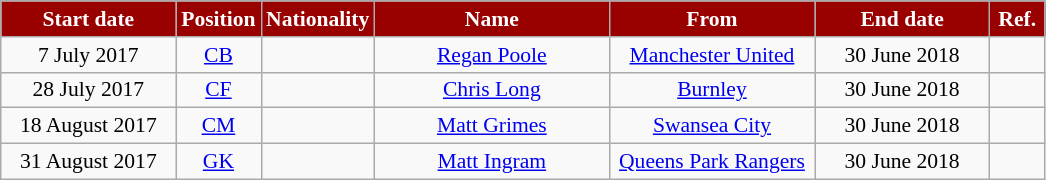<table class="wikitable"  style="text-align:center; font-size:90%; ">
<tr>
<th style="background:#990000; color:white; width:110px;">Start date</th>
<th style="background:#990000; color:white; width:50px;">Position</th>
<th style="background:#990000; color:white; width:50px;">Nationality</th>
<th style="background:#990000; color:white; width:150px;">Name</th>
<th style="background:#990000; color:white; width:130px;">From</th>
<th style="background:#990000; color:white; width:110px;">End date</th>
<th style="background:#990000; color:white; width:30px;">Ref.</th>
</tr>
<tr>
<td>7 July 2017</td>
<td><a href='#'>CB</a></td>
<td></td>
<td><a href='#'>Regan Poole</a></td>
<td><a href='#'>Manchester United</a></td>
<td>30 June 2018</td>
<td></td>
</tr>
<tr>
<td>28 July 2017</td>
<td><a href='#'>CF</a></td>
<td></td>
<td><a href='#'>Chris Long</a></td>
<td><a href='#'>Burnley</a></td>
<td>30 June 2018</td>
<td></td>
</tr>
<tr>
<td>18 August 2017</td>
<td><a href='#'>CM</a></td>
<td></td>
<td><a href='#'>Matt Grimes</a></td>
<td><a href='#'>Swansea City</a></td>
<td>30 June 2018</td>
<td></td>
</tr>
<tr>
<td>31 August 2017</td>
<td><a href='#'>GK</a></td>
<td></td>
<td><a href='#'>Matt Ingram</a></td>
<td><a href='#'>Queens Park Rangers</a></td>
<td>30 June 2018</td>
<td></td>
</tr>
</table>
